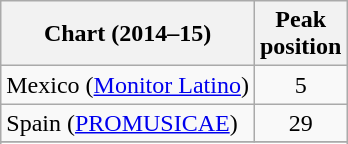<table class="wikitable sortable">
<tr>
<th>Chart (2014–15)</th>
<th>Peak<br>position</th>
</tr>
<tr>
<td>Mexico (<a href='#'>Monitor Latino</a>)</td>
<td style="text-align:center;">5</td>
</tr>
<tr>
<td>Spain (<a href='#'>PROMUSICAE</a>)</td>
<td style="text-align:center;">29</td>
</tr>
<tr>
</tr>
<tr>
</tr>
<tr>
</tr>
</table>
